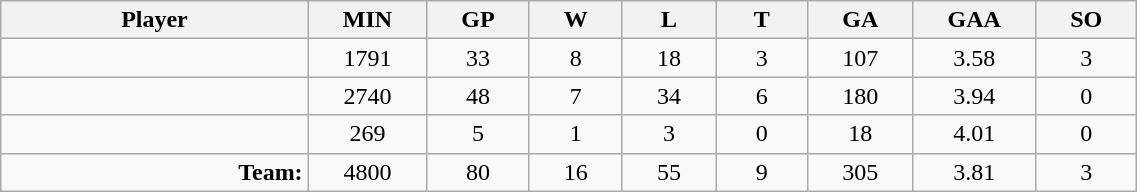<table class="wikitable sortable" width="60%">
<tr>
<th bgcolor="#DDDDFF" width="10%">Player</th>
<th width="3%" bgcolor="#DDDDFF" title="Minutes played">MIN</th>
<th width="3%" bgcolor="#DDDDFF" title="Games played in">GP</th>
<th width="3%" bgcolor="#DDDDFF" title="Wins">W</th>
<th width="3%" bgcolor="#DDDDFF"title="Losses">L</th>
<th width="3%" bgcolor="#DDDDFF" title="Ties">T</th>
<th width="3%" bgcolor="#DDDDFF" title="Goals against">GA</th>
<th width="3%" bgcolor="#DDDDFF" title="Goals against average">GAA</th>
<th width="3%" bgcolor="#DDDDFF"title="Shut-outs">SO</th>
</tr>
<tr align="center">
<td align="right"></td>
<td>1791</td>
<td>33</td>
<td>8</td>
<td>18</td>
<td>3</td>
<td>107</td>
<td>3.58</td>
<td>3</td>
</tr>
<tr align="center">
<td align="right"></td>
<td>2740</td>
<td>48</td>
<td>7</td>
<td>34</td>
<td>6</td>
<td>180</td>
<td>3.94</td>
<td>0</td>
</tr>
<tr align="center">
<td align="right"></td>
<td>269</td>
<td>5</td>
<td>1</td>
<td>3</td>
<td>0</td>
<td>18</td>
<td>4.01</td>
<td>0</td>
</tr>
<tr align="center">
<td align="right"><strong>Team:</strong></td>
<td>4800</td>
<td>80</td>
<td>16</td>
<td>55</td>
<td>9</td>
<td>305</td>
<td>3.81</td>
<td>3</td>
</tr>
</table>
